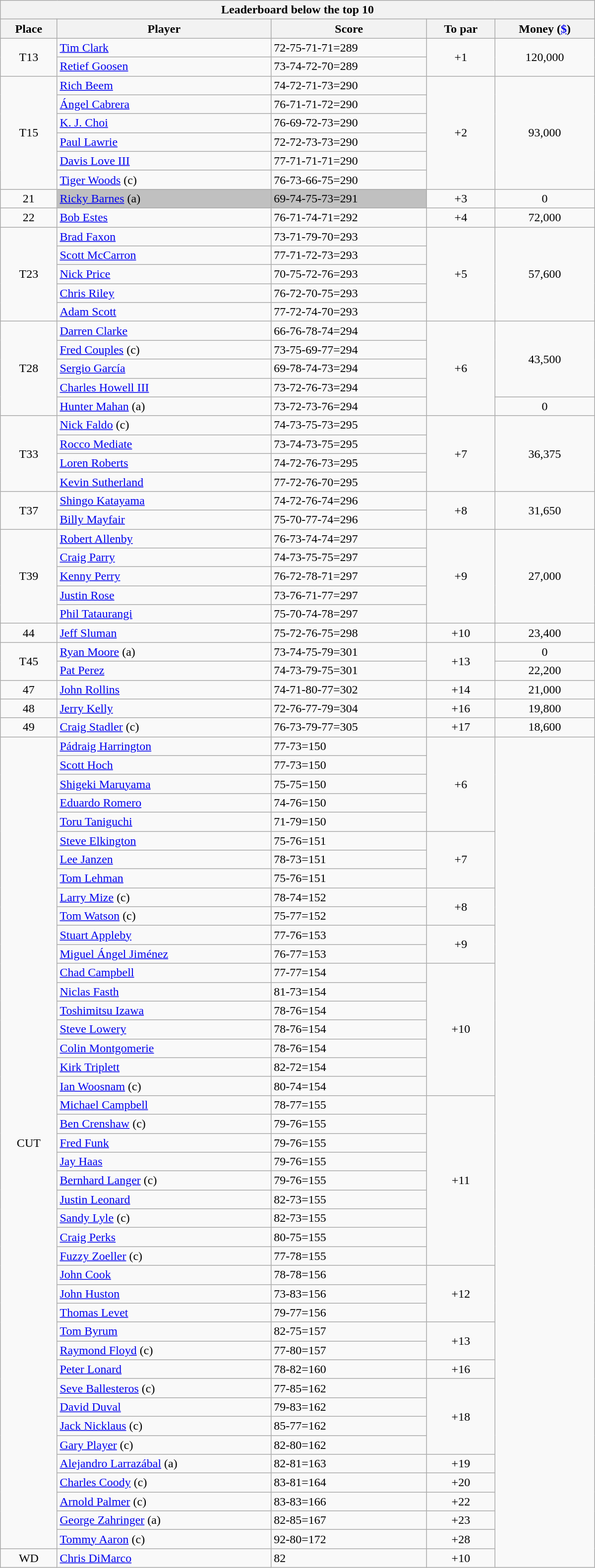<table class="collapsible collapsed wikitable" style="width:50em;margin-top:-1px;">
<tr>
<th scope="col" colspan="6">Leaderboard below the top 10</th>
</tr>
<tr>
<th>Place</th>
<th>Player</th>
<th>Score</th>
<th>To par</th>
<th>Money (<a href='#'>$</a>)</th>
</tr>
<tr>
<td rowspan=2 align=center>T13</td>
<td> <a href='#'>Tim Clark</a></td>
<td>72-75-71-71=289</td>
<td rowspan=2 align=center>+1</td>
<td rowspan=2 align=center>120,000</td>
</tr>
<tr>
<td> <a href='#'>Retief Goosen</a></td>
<td>73-74-72-70=289</td>
</tr>
<tr>
<td rowspan=6 align=center>T15</td>
<td> <a href='#'>Rich Beem</a></td>
<td>74-72-71-73=290</td>
<td rowspan=6 align=center>+2</td>
<td rowspan=6 align=center>93,000</td>
</tr>
<tr>
<td> <a href='#'>Ángel Cabrera</a></td>
<td>76-71-71-72=290</td>
</tr>
<tr>
<td> <a href='#'>K. J. Choi</a></td>
<td>76-69-72-73=290</td>
</tr>
<tr>
<td> <a href='#'>Paul Lawrie</a></td>
<td>72-72-73-73=290</td>
</tr>
<tr>
<td> <a href='#'>Davis Love III</a></td>
<td>77-71-71-71=290</td>
</tr>
<tr>
<td> <a href='#'>Tiger Woods</a> (c)</td>
<td>76-73-66-75=290</td>
</tr>
<tr>
<td align=center>21</td>
<td style="background:silver"> <a href='#'>Ricky Barnes</a> (a)</td>
<td style="background:silver">69-74-75-73=291</td>
<td align=center>+3</td>
<td align=center>0</td>
</tr>
<tr>
<td align=center>22</td>
<td> <a href='#'>Bob Estes</a></td>
<td>76-71-74-71=292</td>
<td align=center>+4</td>
<td align=center>72,000</td>
</tr>
<tr>
<td rowspan=5 align=center>T23</td>
<td> <a href='#'>Brad Faxon</a></td>
<td>73-71-79-70=293</td>
<td rowspan=5 align=center>+5</td>
<td rowspan=5 align=center>57,600</td>
</tr>
<tr>
<td> <a href='#'>Scott McCarron</a></td>
<td>77-71-72-73=293</td>
</tr>
<tr>
<td> <a href='#'>Nick Price</a></td>
<td>70-75-72-76=293</td>
</tr>
<tr>
<td> <a href='#'>Chris Riley</a></td>
<td>76-72-70-75=293</td>
</tr>
<tr>
<td> <a href='#'>Adam Scott</a></td>
<td>77-72-74-70=293</td>
</tr>
<tr>
<td rowspan=5 align=center>T28</td>
<td> <a href='#'>Darren Clarke</a></td>
<td>66-76-78-74=294</td>
<td rowspan=5 align=center>+6</td>
<td rowspan=4 align=center>43,500</td>
</tr>
<tr>
<td> <a href='#'>Fred Couples</a> (c)</td>
<td>73-75-69-77=294</td>
</tr>
<tr>
<td> <a href='#'>Sergio García</a></td>
<td>69-78-74-73=294</td>
</tr>
<tr>
<td> <a href='#'>Charles Howell III</a></td>
<td>73-72-76-73=294</td>
</tr>
<tr>
<td> <a href='#'>Hunter Mahan</a> (a)</td>
<td>73-72-73-76=294</td>
<td align=center>0</td>
</tr>
<tr>
<td rowspan=4 align=center>T33</td>
<td> <a href='#'>Nick Faldo</a> (c)</td>
<td>74-73-75-73=295</td>
<td rowspan=4 align=center>+7</td>
<td rowspan=4 align=center>36,375</td>
</tr>
<tr>
<td> <a href='#'>Rocco Mediate</a></td>
<td>73-74-73-75=295</td>
</tr>
<tr>
<td> <a href='#'>Loren Roberts</a></td>
<td>74-72-76-73=295</td>
</tr>
<tr>
<td> <a href='#'>Kevin Sutherland</a></td>
<td>77-72-76-70=295</td>
</tr>
<tr>
<td rowspan=2 align=center>T37</td>
<td> <a href='#'>Shingo Katayama</a></td>
<td>74-72-76-74=296</td>
<td rowspan=2 align=center>+8</td>
<td rowspan=2 align=center>31,650</td>
</tr>
<tr>
<td> <a href='#'>Billy Mayfair</a></td>
<td>75-70-77-74=296</td>
</tr>
<tr>
<td rowspan=5 align=center>T39</td>
<td> <a href='#'>Robert Allenby</a></td>
<td>76-73-74-74=297</td>
<td rowspan=5 align=center>+9</td>
<td rowspan=5 align=center>27,000</td>
</tr>
<tr>
<td> <a href='#'>Craig Parry</a></td>
<td>74-73-75-75=297</td>
</tr>
<tr>
<td> <a href='#'>Kenny Perry</a></td>
<td>76-72-78-71=297</td>
</tr>
<tr>
<td> <a href='#'>Justin Rose</a></td>
<td>73-76-71-77=297</td>
</tr>
<tr>
<td> <a href='#'>Phil Tataurangi</a></td>
<td>75-70-74-78=297</td>
</tr>
<tr>
<td align=center>44</td>
<td> <a href='#'>Jeff Sluman</a></td>
<td>75-72-76-75=298</td>
<td align=center>+10</td>
<td align=center>23,400</td>
</tr>
<tr>
<td rowspan=2 align=center>T45</td>
<td> <a href='#'>Ryan Moore</a> (a)</td>
<td>73-74-75-79=301</td>
<td rowspan=2 align=center>+13</td>
<td align=center>0</td>
</tr>
<tr>
<td> <a href='#'>Pat Perez</a></td>
<td>74-73-79-75=301</td>
<td align=center>22,200</td>
</tr>
<tr>
<td align=center>47</td>
<td> <a href='#'>John Rollins</a></td>
<td>74-71-80-77=302</td>
<td align=center>+14</td>
<td align=center>21,000</td>
</tr>
<tr>
<td align=center>48</td>
<td> <a href='#'>Jerry Kelly</a></td>
<td>72-76-77-79=304</td>
<td align=center>+16</td>
<td align=center>19,800</td>
</tr>
<tr>
<td align=center>49</td>
<td> <a href='#'>Craig Stadler</a> (c)</td>
<td>76-73-79-77=305</td>
<td align=center>+17</td>
<td align=center>18,600</td>
</tr>
<tr>
<td rowspan=43 align=center>CUT</td>
<td> <a href='#'>Pádraig Harrington</a></td>
<td>77-73=150</td>
<td rowspan=5 align=center>+6</td>
<td rowspan=44 align=center></td>
</tr>
<tr>
<td> <a href='#'>Scott Hoch</a></td>
<td>77-73=150</td>
</tr>
<tr>
<td> <a href='#'>Shigeki Maruyama</a></td>
<td>75-75=150</td>
</tr>
<tr>
<td> <a href='#'>Eduardo Romero</a></td>
<td>74-76=150</td>
</tr>
<tr>
<td> <a href='#'>Toru Taniguchi</a></td>
<td>71-79=150</td>
</tr>
<tr>
<td> <a href='#'>Steve Elkington</a></td>
<td>75-76=151</td>
<td rowspan=3 align=center>+7</td>
</tr>
<tr>
<td> <a href='#'>Lee Janzen</a></td>
<td>78-73=151</td>
</tr>
<tr>
<td> <a href='#'>Tom Lehman</a></td>
<td>75-76=151</td>
</tr>
<tr>
<td> <a href='#'>Larry Mize</a> (c)</td>
<td>78-74=152</td>
<td rowspan=2 align=center>+8</td>
</tr>
<tr>
<td> <a href='#'>Tom Watson</a> (c)</td>
<td>75-77=152</td>
</tr>
<tr>
<td> <a href='#'>Stuart Appleby</a></td>
<td>77-76=153</td>
<td rowspan=2 align=center>+9</td>
</tr>
<tr>
<td> <a href='#'>Miguel Ángel Jiménez</a></td>
<td>76-77=153</td>
</tr>
<tr>
<td> <a href='#'>Chad Campbell</a></td>
<td>77-77=154</td>
<td rowspan=7 align=center>+10</td>
</tr>
<tr>
<td> <a href='#'>Niclas Fasth</a></td>
<td>81-73=154</td>
</tr>
<tr>
<td> <a href='#'>Toshimitsu Izawa</a></td>
<td>78-76=154</td>
</tr>
<tr>
<td> <a href='#'>Steve Lowery</a></td>
<td>78-76=154</td>
</tr>
<tr>
<td> <a href='#'>Colin Montgomerie</a></td>
<td>78-76=154</td>
</tr>
<tr>
<td> <a href='#'>Kirk Triplett</a></td>
<td>82-72=154</td>
</tr>
<tr>
<td> <a href='#'>Ian Woosnam</a> (c)</td>
<td>80-74=154</td>
</tr>
<tr>
<td> <a href='#'>Michael Campbell</a></td>
<td>78-77=155</td>
<td rowspan=9 align=center>+11</td>
</tr>
<tr>
<td> <a href='#'>Ben Crenshaw</a> (c)</td>
<td>79-76=155</td>
</tr>
<tr>
<td> <a href='#'>Fred Funk</a></td>
<td>79-76=155</td>
</tr>
<tr>
<td> <a href='#'>Jay Haas</a></td>
<td>79-76=155</td>
</tr>
<tr>
<td> <a href='#'>Bernhard Langer</a> (c)</td>
<td>79-76=155</td>
</tr>
<tr>
<td> <a href='#'>Justin Leonard</a></td>
<td>82-73=155</td>
</tr>
<tr>
<td> <a href='#'>Sandy Lyle</a> (c)</td>
<td>82-73=155</td>
</tr>
<tr>
<td> <a href='#'>Craig Perks</a></td>
<td>80-75=155</td>
</tr>
<tr>
<td> <a href='#'>Fuzzy Zoeller</a> (c)</td>
<td>77-78=155</td>
</tr>
<tr>
<td> <a href='#'>John Cook</a></td>
<td>78-78=156</td>
<td rowspan=3 align=center>+12</td>
</tr>
<tr>
<td> <a href='#'>John Huston</a></td>
<td>73-83=156</td>
</tr>
<tr>
<td> <a href='#'>Thomas Levet</a></td>
<td>79-77=156</td>
</tr>
<tr>
<td> <a href='#'>Tom Byrum</a></td>
<td>82-75=157</td>
<td rowspan=2 align=center>+13</td>
</tr>
<tr>
<td> <a href='#'>Raymond Floyd</a> (c)</td>
<td>77-80=157</td>
</tr>
<tr>
<td> <a href='#'>Peter Lonard</a></td>
<td>78-82=160</td>
<td align=center>+16</td>
</tr>
<tr>
<td> <a href='#'>Seve Ballesteros</a> (c)</td>
<td>77-85=162</td>
<td rowspan=4 align=center>+18</td>
</tr>
<tr>
<td> <a href='#'>David Duval</a></td>
<td>79-83=162</td>
</tr>
<tr>
<td> <a href='#'>Jack Nicklaus</a> (c)</td>
<td>85-77=162</td>
</tr>
<tr>
<td> <a href='#'>Gary Player</a> (c)</td>
<td>82-80=162</td>
</tr>
<tr>
<td> <a href='#'>Alejandro Larrazábal</a> (a)</td>
<td>82-81=163</td>
<td align=center>+19</td>
</tr>
<tr>
<td> <a href='#'>Charles Coody</a> (c)</td>
<td>83-81=164</td>
<td align=center>+20</td>
</tr>
<tr>
<td> <a href='#'>Arnold Palmer</a> (c)</td>
<td>83-83=166</td>
<td align=center>+22</td>
</tr>
<tr>
<td> <a href='#'>George Zahringer</a> (a)</td>
<td>82-85=167</td>
<td align=center>+23</td>
</tr>
<tr>
<td> <a href='#'>Tommy Aaron</a> (c)</td>
<td>92-80=172</td>
<td align=center>+28</td>
</tr>
<tr>
<td align=center>WD</td>
<td> <a href='#'>Chris DiMarco</a></td>
<td>82</td>
<td align=center>+10</td>
</tr>
</table>
